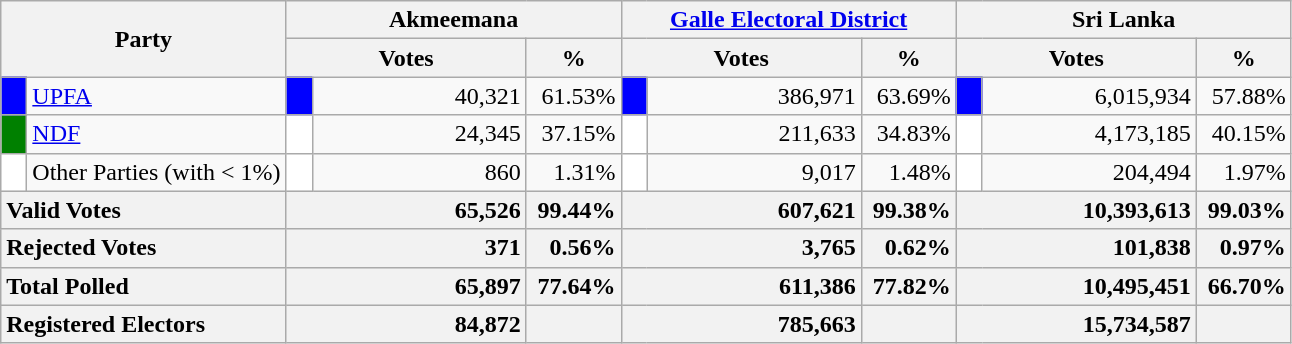<table class="wikitable">
<tr>
<th colspan="2" width="144px"rowspan="2">Party</th>
<th colspan="3" width="216px">Akmeemana</th>
<th colspan="3" width="216px"><a href='#'>Galle Electoral District</a></th>
<th colspan="3" width="216px">Sri Lanka</th>
</tr>
<tr>
<th colspan="2" width="144px">Votes</th>
<th>%</th>
<th colspan="2" width="144px">Votes</th>
<th>%</th>
<th colspan="2" width="144px">Votes</th>
<th>%</th>
</tr>
<tr>
<td style="background-color:blue;" width="10px"></td>
<td style="text-align:left;"><a href='#'>UPFA</a></td>
<td style="background-color:blue;" width="10px"></td>
<td style="text-align:right;">40,321</td>
<td style="text-align:right;">61.53%</td>
<td style="background-color:blue;" width="10px"></td>
<td style="text-align:right;">386,971</td>
<td style="text-align:right;">63.69%</td>
<td style="background-color:blue;" width="10px"></td>
<td style="text-align:right;">6,015,934</td>
<td style="text-align:right;">57.88%</td>
</tr>
<tr>
<td style="background-color:green;" width="10px"></td>
<td style="text-align:left;"><a href='#'>NDF</a></td>
<td style="background-color:white;" width="10px"></td>
<td style="text-align:right;">24,345</td>
<td style="text-align:right;">37.15%</td>
<td style="background-color:white;" width="10px"></td>
<td style="text-align:right;">211,633</td>
<td style="text-align:right;">34.83%</td>
<td style="background-color:white;" width="10px"></td>
<td style="text-align:right;">4,173,185</td>
<td style="text-align:right;">40.15%</td>
</tr>
<tr>
<td style="background-color:white;" width="10px"></td>
<td style="text-align:left;">Other Parties (with < 1%)</td>
<td style="background-color:white;" width="10px"></td>
<td style="text-align:right;">860</td>
<td style="text-align:right;">1.31%</td>
<td style="background-color:white;" width="10px"></td>
<td style="text-align:right;">9,017</td>
<td style="text-align:right;">1.48%</td>
<td style="background-color:white;" width="10px"></td>
<td style="text-align:right;">204,494</td>
<td style="text-align:right;">1.97%</td>
</tr>
<tr>
<th colspan="2" width="144px"style="text-align:left;">Valid Votes</th>
<th style="text-align:right;"colspan="2" width="144px">65,526</th>
<th style="text-align:right;">99.44%</th>
<th style="text-align:right;"colspan="2" width="144px">607,621</th>
<th style="text-align:right;">99.38%</th>
<th style="text-align:right;"colspan="2" width="144px">10,393,613</th>
<th style="text-align:right;">99.03%</th>
</tr>
<tr>
<th colspan="2" width="144px"style="text-align:left;">Rejected Votes</th>
<th style="text-align:right;"colspan="2" width="144px">371</th>
<th style="text-align:right;">0.56%</th>
<th style="text-align:right;"colspan="2" width="144px">3,765</th>
<th style="text-align:right;">0.62%</th>
<th style="text-align:right;"colspan="2" width="144px">101,838</th>
<th style="text-align:right;">0.97%</th>
</tr>
<tr>
<th colspan="2" width="144px"style="text-align:left;">Total Polled</th>
<th style="text-align:right;"colspan="2" width="144px">65,897</th>
<th style="text-align:right;">77.64%</th>
<th style="text-align:right;"colspan="2" width="144px">611,386</th>
<th style="text-align:right;">77.82%</th>
<th style="text-align:right;"colspan="2" width="144px">10,495,451</th>
<th style="text-align:right;">66.70%</th>
</tr>
<tr>
<th colspan="2" width="144px"style="text-align:left;">Registered Electors</th>
<th style="text-align:right;"colspan="2" width="144px">84,872</th>
<th></th>
<th style="text-align:right;"colspan="2" width="144px">785,663</th>
<th></th>
<th style="text-align:right;"colspan="2" width="144px">15,734,587</th>
<th></th>
</tr>
</table>
